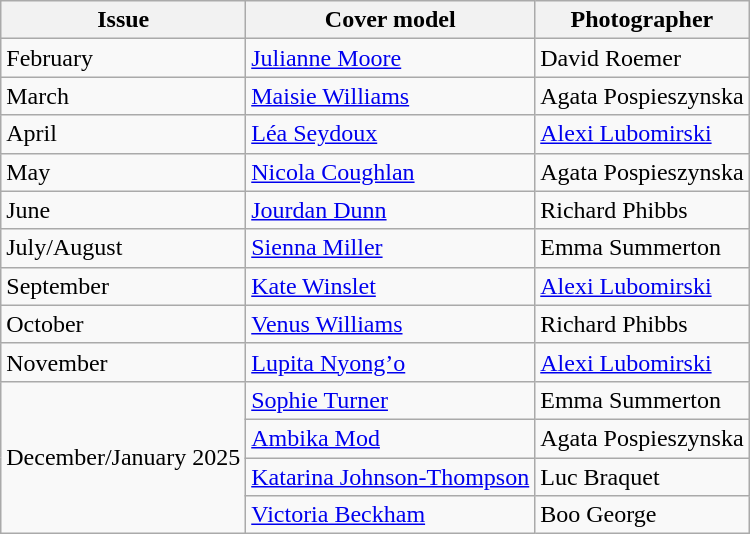<table class="sortable wikitable">
<tr>
<th>Issue</th>
<th>Cover model</th>
<th>Photographer</th>
</tr>
<tr>
<td>February</td>
<td><a href='#'>Julianne Moore</a></td>
<td>David Roemer</td>
</tr>
<tr>
<td>March</td>
<td><a href='#'>Maisie Williams</a></td>
<td>Agata Pospieszynska</td>
</tr>
<tr>
<td>April</td>
<td><a href='#'>Léa Seydoux</a></td>
<td><a href='#'>Alexi Lubomirski</a></td>
</tr>
<tr>
<td>May</td>
<td><a href='#'>Nicola Coughlan</a></td>
<td>Agata Pospieszynska</td>
</tr>
<tr>
<td>June</td>
<td><a href='#'>Jourdan Dunn</a></td>
<td>Richard Phibbs</td>
</tr>
<tr>
<td>July/August</td>
<td><a href='#'>Sienna Miller</a></td>
<td>Emma Summerton</td>
</tr>
<tr>
<td>September</td>
<td><a href='#'>Kate Winslet</a></td>
<td><a href='#'>Alexi Lubomirski</a></td>
</tr>
<tr>
<td>October</td>
<td><a href='#'>Venus Williams</a></td>
<td>Richard Phibbs</td>
</tr>
<tr>
<td>November</td>
<td><a href='#'>Lupita Nyong’o</a></td>
<td><a href='#'>Alexi Lubomirski</a></td>
</tr>
<tr>
<td rowspan="4">December/January 2025</td>
<td><a href='#'>Sophie Turner</a></td>
<td>Emma Summerton</td>
</tr>
<tr>
<td><a href='#'>Ambika Mod</a></td>
<td>Agata Pospieszynska</td>
</tr>
<tr>
<td><a href='#'>Katarina Johnson-Thompson</a></td>
<td>Luc Braquet</td>
</tr>
<tr>
<td><a href='#'>Victoria Beckham</a></td>
<td>Boo George</td>
</tr>
</table>
